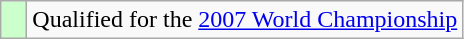<table class="wikitable">
<tr>
<td width=10px bgcolor=#ccffcc></td>
<td>Qualified for the <a href='#'>2007 World Championship</a></td>
</tr>
</table>
